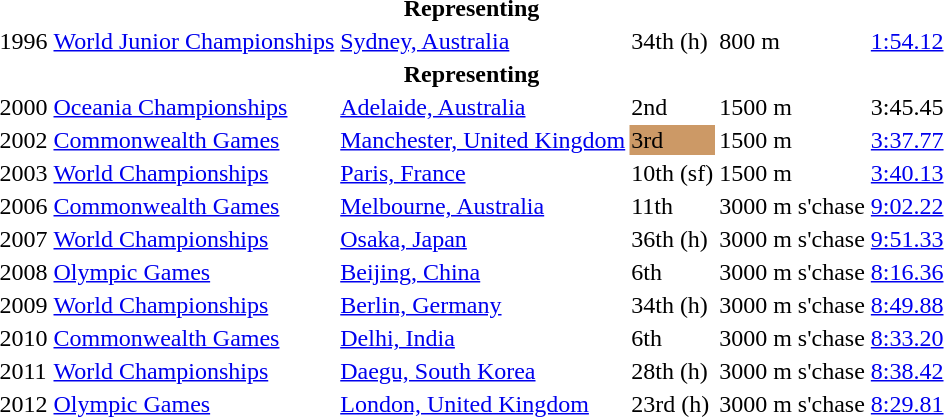<table>
<tr>
<th colspan="6">Representing </th>
</tr>
<tr>
<td>1996</td>
<td><a href='#'>World Junior Championships</a></td>
<td><a href='#'>Sydney, Australia</a></td>
<td>34th (h)</td>
<td>800 m</td>
<td><a href='#'>1:54.12</a></td>
</tr>
<tr>
<th colspan="6">Representing </th>
</tr>
<tr>
<td>2000</td>
<td><a href='#'>Oceania Championships</a></td>
<td><a href='#'>Adelaide, Australia</a></td>
<td>2nd</td>
<td>1500 m</td>
<td>3:45.45</td>
</tr>
<tr>
<td>2002</td>
<td><a href='#'>Commonwealth Games</a></td>
<td><a href='#'>Manchester, United Kingdom</a></td>
<td bgcolor=cc9966>3rd</td>
<td>1500 m</td>
<td><a href='#'>3:37.77</a></td>
</tr>
<tr>
<td>2003</td>
<td><a href='#'>World Championships</a></td>
<td><a href='#'>Paris, France</a></td>
<td>10th (sf)</td>
<td>1500 m</td>
<td><a href='#'>3:40.13</a></td>
</tr>
<tr>
<td>2006</td>
<td><a href='#'>Commonwealth Games</a></td>
<td><a href='#'>Melbourne, Australia</a></td>
<td>11th</td>
<td>3000 m s'chase</td>
<td><a href='#'>9:02.22</a></td>
</tr>
<tr>
<td>2007</td>
<td><a href='#'>World Championships</a></td>
<td><a href='#'>Osaka, Japan</a></td>
<td>36th (h)</td>
<td>3000 m s'chase</td>
<td><a href='#'>9:51.33</a></td>
</tr>
<tr>
<td>2008</td>
<td><a href='#'>Olympic Games</a></td>
<td><a href='#'>Beijing, China</a></td>
<td>6th</td>
<td>3000 m s'chase</td>
<td><a href='#'>8:16.36</a></td>
</tr>
<tr>
<td>2009</td>
<td><a href='#'>World Championships</a></td>
<td><a href='#'>Berlin, Germany</a></td>
<td>34th (h)</td>
<td>3000 m s'chase</td>
<td><a href='#'>8:49.88</a></td>
</tr>
<tr>
<td>2010</td>
<td><a href='#'>Commonwealth Games</a></td>
<td><a href='#'>Delhi, India</a></td>
<td>6th</td>
<td>3000 m s'chase</td>
<td><a href='#'>8:33.20</a></td>
</tr>
<tr>
<td>2011</td>
<td><a href='#'>World Championships</a></td>
<td><a href='#'>Daegu, South Korea</a></td>
<td>28th (h)</td>
<td>3000 m s'chase</td>
<td><a href='#'>8:38.42</a></td>
</tr>
<tr>
<td>2012</td>
<td><a href='#'>Olympic Games</a></td>
<td><a href='#'>London, United Kingdom</a></td>
<td>23rd (h)</td>
<td>3000 m s'chase</td>
<td><a href='#'>8:29.81</a></td>
</tr>
</table>
